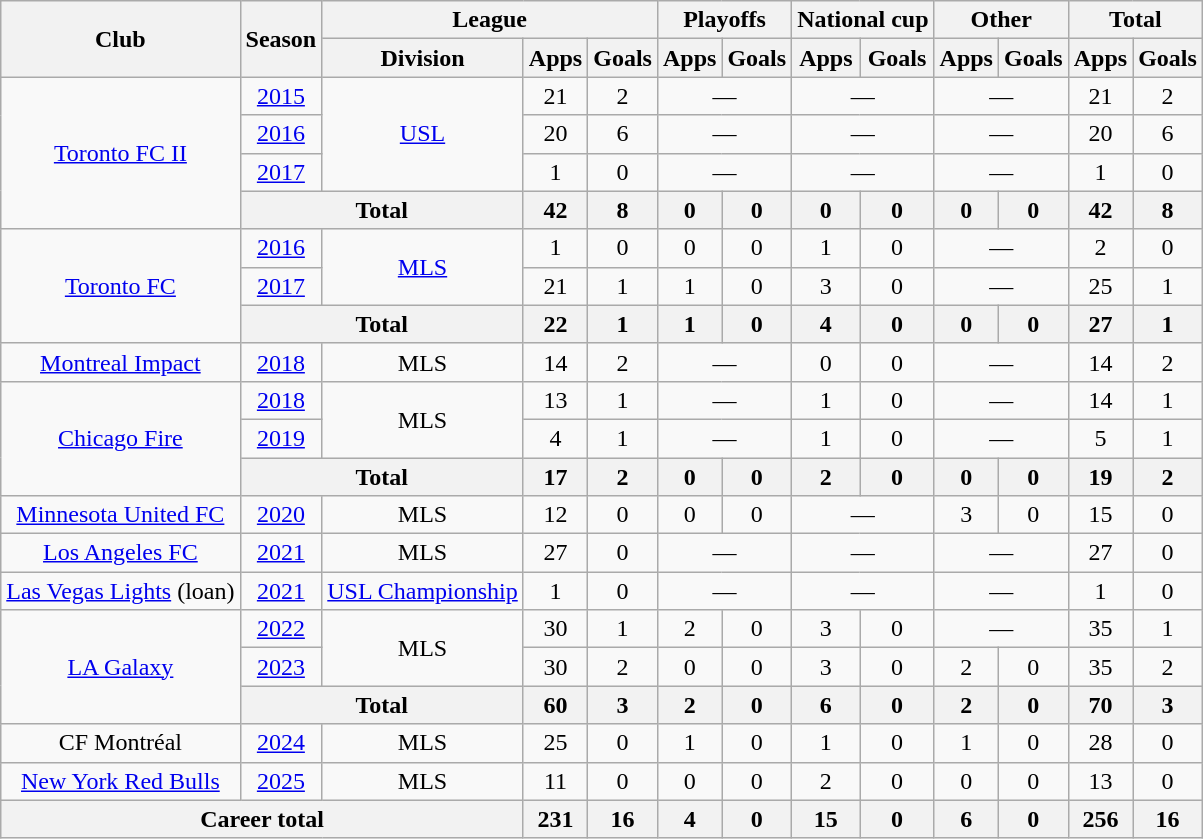<table class="wikitable" style="text-align: center">
<tr>
<th rowspan="2">Club</th>
<th rowspan="2">Season</th>
<th colspan="3">League</th>
<th colspan="2">Playoffs</th>
<th colspan="2">National cup</th>
<th colspan="2">Other</th>
<th colspan="2">Total</th>
</tr>
<tr>
<th>Division</th>
<th>Apps</th>
<th>Goals</th>
<th>Apps</th>
<th>Goals</th>
<th>Apps</th>
<th>Goals</th>
<th>Apps</th>
<th>Goals</th>
<th>Apps</th>
<th>Goals</th>
</tr>
<tr>
<td rowspan="4"><a href='#'>Toronto FC II</a></td>
<td><a href='#'>2015</a></td>
<td rowspan="3"><a href='#'>USL</a></td>
<td>21</td>
<td>2</td>
<td colspan="2">—</td>
<td colspan="2">—</td>
<td colspan="2">—</td>
<td>21</td>
<td>2</td>
</tr>
<tr>
<td><a href='#'>2016</a></td>
<td>20</td>
<td>6</td>
<td colspan="2">—</td>
<td colspan="2">—</td>
<td colspan="2">—</td>
<td>20</td>
<td>6</td>
</tr>
<tr>
<td><a href='#'>2017</a></td>
<td>1</td>
<td>0</td>
<td colspan="2">—</td>
<td colspan="2">—</td>
<td colspan="2">—</td>
<td>1</td>
<td>0</td>
</tr>
<tr>
<th colspan="2">Total</th>
<th>42</th>
<th>8</th>
<th>0</th>
<th>0</th>
<th>0</th>
<th>0</th>
<th>0</th>
<th>0</th>
<th>42</th>
<th>8</th>
</tr>
<tr>
<td rowspan="3"><a href='#'>Toronto FC</a></td>
<td><a href='#'>2016</a></td>
<td rowspan="2"><a href='#'>MLS</a></td>
<td>1</td>
<td>0</td>
<td>0</td>
<td>0</td>
<td>1</td>
<td>0</td>
<td colspan="2">—</td>
<td>2</td>
<td>0</td>
</tr>
<tr>
<td><a href='#'>2017</a></td>
<td>21</td>
<td>1</td>
<td>1</td>
<td>0</td>
<td>3</td>
<td>0</td>
<td colspan="2">—</td>
<td>25</td>
<td>1</td>
</tr>
<tr>
<th colspan="2">Total</th>
<th>22</th>
<th>1</th>
<th>1</th>
<th>0</th>
<th>4</th>
<th>0</th>
<th>0</th>
<th>0</th>
<th>27</th>
<th>1</th>
</tr>
<tr>
<td><a href='#'>Montreal Impact</a></td>
<td><a href='#'>2018</a></td>
<td>MLS</td>
<td>14</td>
<td>2</td>
<td colspan="2">—</td>
<td>0</td>
<td>0</td>
<td colspan="2">—</td>
<td>14</td>
<td>2</td>
</tr>
<tr>
<td rowspan="3"><a href='#'>Chicago Fire</a></td>
<td><a href='#'>2018</a></td>
<td rowspan="2">MLS</td>
<td>13</td>
<td>1</td>
<td colspan="2">—</td>
<td>1</td>
<td>0</td>
<td colspan="2">—</td>
<td>14</td>
<td>1</td>
</tr>
<tr>
<td><a href='#'>2019</a></td>
<td>4</td>
<td>1</td>
<td colspan="2">—</td>
<td>1</td>
<td>0</td>
<td colspan="2">—</td>
<td>5</td>
<td>1</td>
</tr>
<tr>
<th colspan="2">Total</th>
<th>17</th>
<th>2</th>
<th>0</th>
<th>0</th>
<th>2</th>
<th>0</th>
<th>0</th>
<th>0</th>
<th>19</th>
<th>2</th>
</tr>
<tr>
<td><a href='#'>Minnesota United FC</a></td>
<td><a href='#'>2020</a></td>
<td>MLS</td>
<td>12</td>
<td>0</td>
<td>0</td>
<td>0</td>
<td colspan="2">—</td>
<td>3</td>
<td>0</td>
<td>15</td>
<td>0</td>
</tr>
<tr>
<td><a href='#'>Los Angeles FC</a></td>
<td><a href='#'>2021</a></td>
<td>MLS</td>
<td>27</td>
<td>0</td>
<td colspan="2">—</td>
<td colspan="2">—</td>
<td colspan="2">—</td>
<td>27</td>
<td>0</td>
</tr>
<tr>
<td><a href='#'>Las Vegas Lights</a> (loan)</td>
<td><a href='#'>2021</a></td>
<td><a href='#'>USL Championship</a></td>
<td>1</td>
<td>0</td>
<td colspan="2">—</td>
<td colspan="2">—</td>
<td colspan="2">—</td>
<td>1</td>
<td>0</td>
</tr>
<tr>
<td rowspan="3"><a href='#'>LA Galaxy</a></td>
<td><a href='#'>2022</a></td>
<td rowspan="2">MLS</td>
<td>30</td>
<td>1</td>
<td>2</td>
<td>0</td>
<td>3</td>
<td>0</td>
<td colspan="2">—</td>
<td>35</td>
<td>1</td>
</tr>
<tr>
<td><a href='#'>2023</a></td>
<td>30</td>
<td>2</td>
<td>0</td>
<td>0</td>
<td>3</td>
<td>0</td>
<td>2</td>
<td>0</td>
<td>35</td>
<td>2</td>
</tr>
<tr>
<th colspan="2">Total</th>
<th>60</th>
<th>3</th>
<th>2</th>
<th>0</th>
<th>6</th>
<th>0</th>
<th>2</th>
<th>0</th>
<th>70</th>
<th>3</th>
</tr>
<tr>
<td>CF Montréal</td>
<td><a href='#'>2024</a></td>
<td>MLS</td>
<td>25</td>
<td>0</td>
<td>1</td>
<td>0</td>
<td>1</td>
<td>0</td>
<td>1</td>
<td>0</td>
<td>28</td>
<td>0</td>
</tr>
<tr>
<td><a href='#'>New York Red Bulls</a></td>
<td><a href='#'>2025</a></td>
<td>MLS</td>
<td>11</td>
<td>0</td>
<td>0</td>
<td>0</td>
<td>2</td>
<td>0</td>
<td>0</td>
<td>0</td>
<td>13</td>
<td>0</td>
</tr>
<tr>
<th colspan="3">Career total</th>
<th>231</th>
<th>16</th>
<th>4</th>
<th>0</th>
<th>15</th>
<th>0</th>
<th>6</th>
<th>0</th>
<th>256</th>
<th>16</th>
</tr>
</table>
